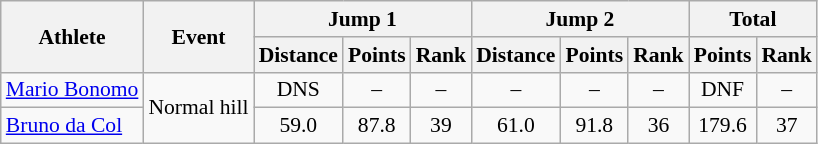<table class="wikitable" style="font-size:90%">
<tr>
<th rowspan="2">Athlete</th>
<th rowspan="2">Event</th>
<th colspan="3">Jump 1</th>
<th colspan="3">Jump 2</th>
<th colspan="2">Total</th>
</tr>
<tr>
<th>Distance</th>
<th>Points</th>
<th>Rank</th>
<th>Distance</th>
<th>Points</th>
<th>Rank</th>
<th>Points</th>
<th>Rank</th>
</tr>
<tr>
<td><a href='#'>Mario Bonomo</a></td>
<td rowspan="2">Normal hill</td>
<td align="center">DNS</td>
<td align="center">–</td>
<td align="center">–</td>
<td align="center">–</td>
<td align="center">–</td>
<td align="center">–</td>
<td align="center">DNF</td>
<td align="center">–</td>
</tr>
<tr>
<td><a href='#'>Bruno da Col</a></td>
<td align="center">59.0</td>
<td align="center">87.8</td>
<td align="center">39</td>
<td align="center">61.0</td>
<td align="center">91.8</td>
<td align="center">36</td>
<td align="center">179.6</td>
<td align="center">37</td>
</tr>
</table>
